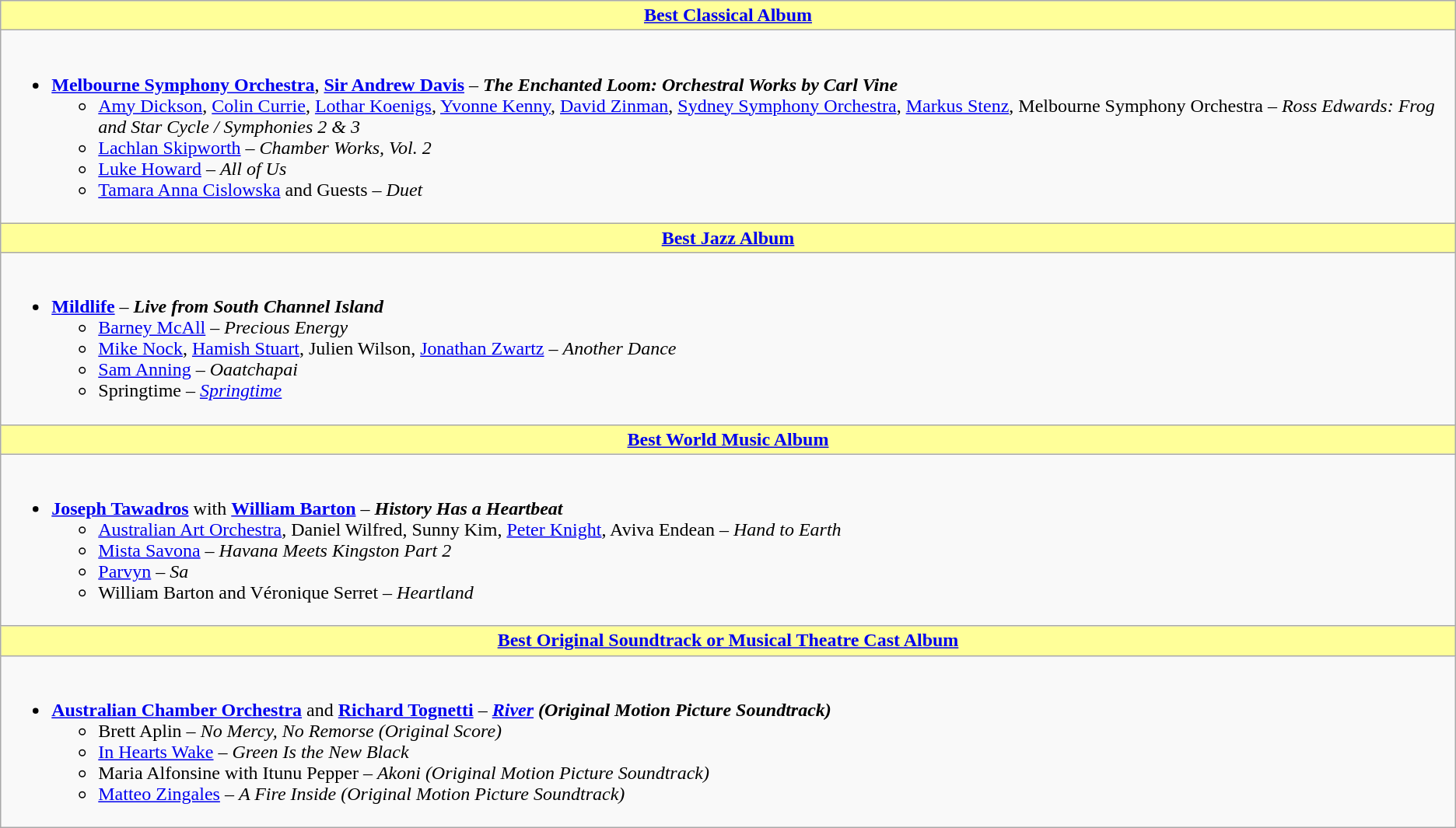<table class=wikitable style="width="150%">
<tr>
<th style="background:#ff9; width=;"50%"><a href='#'>Best Classical Album</a></th>
</tr>
<tr>
<td><br><ul><li><strong><a href='#'>Melbourne Symphony Orchestra</a></strong>, <strong><a href='#'>Sir Andrew Davis</a></strong> – <strong><em>The Enchanted Loom: Orchestral Works by Carl Vine</em></strong><ul><li><a href='#'>Amy Dickson</a>, <a href='#'>Colin Currie</a>, <a href='#'>Lothar Koenigs</a>, <a href='#'>Yvonne Kenny</a>, <a href='#'>David Zinman</a>, <a href='#'>Sydney Symphony Orchestra</a>, <a href='#'>Markus Stenz</a>, Melbourne Symphony Orchestra – <em>Ross Edwards: Frog and Star Cycle / Symphonies 2 & 3</em></li><li><a href='#'>Lachlan Skipworth</a> – <em>Chamber Works, Vol. 2</em></li><li><a href='#'>Luke Howard</a> – <em>All of Us</em></li><li><a href='#'>Tamara Anna Cislowska</a> and Guests – <em>Duet</em></li></ul></li></ul></td>
</tr>
<tr>
<th style="background:#ff9; width=;"50%"><a href='#'>Best Jazz Album</a></th>
</tr>
<tr>
<td><br><ul><li><strong><a href='#'>Mildlife</a></strong> – <strong><em>Live from South Channel Island</em></strong><ul><li><a href='#'>Barney McAll</a> – <em>Precious Energy</em></li><li><a href='#'>Mike Nock</a>, <a href='#'>Hamish Stuart</a>, Julien Wilson, <a href='#'>Jonathan Zwartz</a> – <em>Another Dance</em></li><li><a href='#'>Sam Anning</a> – <em>Oaatchapai</em></li><li>Springtime – <em><a href='#'>Springtime</a></em></li></ul></li></ul></td>
</tr>
<tr>
<th style="background:#ff9; width=;"50%"><a href='#'>Best World Music Album</a></th>
</tr>
<tr>
<td><br><ul><li><strong><a href='#'>Joseph Tawadros</a></strong> with <strong><a href='#'>William Barton</a></strong> – <strong><em>History Has a Heartbeat</em></strong><ul><li><a href='#'>Australian Art Orchestra</a>, Daniel Wilfred, Sunny Kim, <a href='#'>Peter Knight</a>, Aviva Endean – <em>Hand to Earth</em></li><li><a href='#'>Mista Savona</a> – <em>Havana Meets Kingston Part 2</em></li><li><a href='#'>Parvyn</a> – <em>Sa</em></li><li>William Barton and Véronique Serret – <em>Heartland</em></li></ul></li></ul></td>
</tr>
<tr>
<th style="background:#ff9; width=;"50%"><a href='#'>Best Original Soundtrack or Musical Theatre Cast Album</a></th>
</tr>
<tr>
<td><br><ul><li><strong><a href='#'>Australian Chamber Orchestra</a></strong> and <strong><a href='#'>Richard Tognetti</a></strong> – <strong><em><a href='#'>River</a> (Original Motion Picture Soundtrack)</em></strong><ul><li>Brett Aplin – <em>No Mercy, No Remorse (Original Score)</em></li><li><a href='#'>In Hearts Wake</a> – <em>Green Is the New Black</em></li><li>Maria Alfonsine with Itunu Pepper – <em>Akoni (Original Motion Picture Soundtrack)</em></li><li><a href='#'>Matteo Zingales</a> – <em>A Fire Inside (Original Motion Picture Soundtrack)</em></li></ul></li></ul></td>
</tr>
</table>
